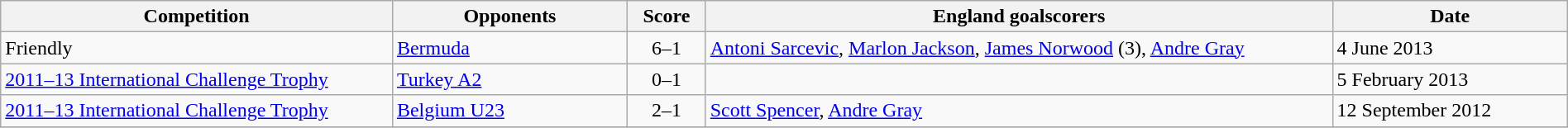<table class="wikitable" style="width:100%;">
<tr>
<th width=25%>Competition</th>
<th width=15%>Opponents</th>
<th width=5%>Score</th>
<th width=40%>England goalscorers</th>
<th width=15%>Date</th>
</tr>
<tr>
<td>Friendly</td>
<td><a href='#'>Bermuda</a></td>
<td align="center">6–1</td>
<td><a href='#'>Antoni Sarcevic</a>, <a href='#'>Marlon Jackson</a>, <a href='#'>James Norwood</a> (3), <a href='#'>Andre Gray</a></td>
<td>4 June 2013</td>
</tr>
<tr>
<td><a href='#'>2011–13 International Challenge Trophy</a></td>
<td><a href='#'>Turkey A2</a></td>
<td align="center">0–1</td>
<td></td>
<td>5 February 2013</td>
</tr>
<tr>
<td><a href='#'>2011–13 International Challenge Trophy</a></td>
<td><a href='#'>Belgium U23</a></td>
<td align="center">2–1</td>
<td><a href='#'>Scott Spencer</a>, <a href='#'>Andre Gray</a></td>
<td>12 September 2012 </td>
</tr>
<tr>
</tr>
</table>
